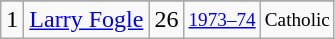<table class="wikitable">
<tr>
</tr>
<tr>
<td>1</td>
<td><a href='#'>Larry Fogle</a></td>
<td>26</td>
<td style="font-size:80%;"><a href='#'>1973–74</a></td>
<td style="font-size:80%;">Catholic</td>
</tr>
</table>
